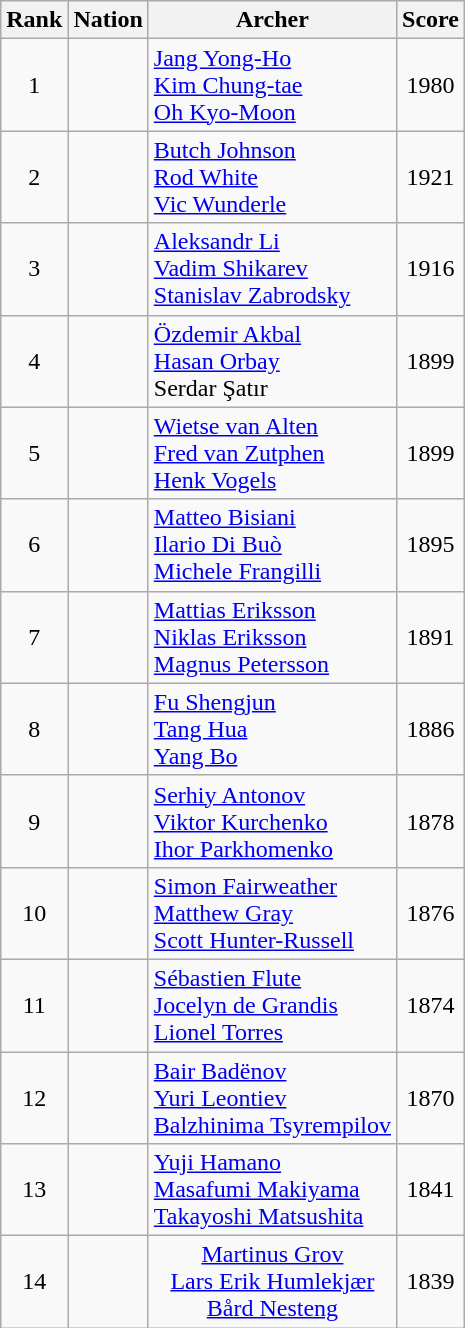<table class="wikitable sortable" style="text-align:center;">
<tr>
<th>Rank</th>
<th>Nation</th>
<th>Archer</th>
<th>Score</th>
</tr>
<tr>
<td>1</td>
<td align=left></td>
<td align=left><a href='#'>Jang Yong-Ho</a><br><a href='#'>Kim Chung-tae</a><br><a href='#'>Oh Kyo-Moon</a></td>
<td>1980</td>
</tr>
<tr>
<td>2</td>
<td align=left></td>
<td align=left><a href='#'>Butch Johnson</a><br><a href='#'>Rod White</a><br><a href='#'>Vic Wunderle</a></td>
<td>1921</td>
</tr>
<tr>
<td>3</td>
<td align=left></td>
<td align=left><a href='#'>Aleksandr Li</a><br><a href='#'>Vadim Shikarev</a><br><a href='#'>Stanislav Zabrodsky</a></td>
<td>1916</td>
</tr>
<tr>
<td>4</td>
<td align=left></td>
<td align=left><a href='#'>Özdemir Akbal</a><br><a href='#'>Hasan Orbay</a><br>Serdar Şatır</td>
<td>1899</td>
</tr>
<tr>
<td>5</td>
<td align=left></td>
<td align=left><a href='#'>Wietse van Alten</a><br><a href='#'>Fred van Zutphen</a><br><a href='#'>Henk Vogels</a></td>
<td>1899</td>
</tr>
<tr>
<td>6</td>
<td align=left></td>
<td align=left><a href='#'>Matteo Bisiani</a><br><a href='#'>Ilario Di Buò</a><br><a href='#'>Michele Frangilli</a></td>
<td>1895</td>
</tr>
<tr>
<td>7</td>
<td align=left></td>
<td align=left><a href='#'>Mattias Eriksson</a><br><a href='#'>Niklas Eriksson</a><br><a href='#'>Magnus Petersson</a></td>
<td>1891</td>
</tr>
<tr>
<td>8</td>
<td align=left></td>
<td align=left><a href='#'>Fu Shengjun</a><br><a href='#'>Tang Hua</a><br><a href='#'>Yang Bo</a></td>
<td>1886</td>
</tr>
<tr>
<td>9</td>
<td align=left></td>
<td align=left><a href='#'>Serhiy Antonov</a><br><a href='#'>Viktor Kurchenko</a><br><a href='#'>Ihor Parkhomenko</a></td>
<td>1878</td>
</tr>
<tr>
<td>10</td>
<td align=left></td>
<td align=left><a href='#'>Simon Fairweather</a><br><a href='#'>Matthew Gray</a><br><a href='#'>Scott Hunter-Russell</a></td>
<td>1876</td>
</tr>
<tr>
<td>11</td>
<td align=left></td>
<td align=left><a href='#'>Sébastien Flute</a><br><a href='#'>Jocelyn de Grandis</a><br><a href='#'>Lionel Torres</a></td>
<td>1874</td>
</tr>
<tr>
<td>12</td>
<td align=left></td>
<td align=left><a href='#'>Bair Badënov</a><br><a href='#'>Yuri Leontiev</a><br><a href='#'>Balzhinima Tsyrempilov</a></td>
<td>1870</td>
</tr>
<tr>
<td>13</td>
<td align=left></td>
<td align=left><a href='#'>Yuji Hamano</a><br><a href='#'>Masafumi Makiyama</a><br><a href='#'>Takayoshi Matsushita</a></td>
<td>1841</td>
</tr>
<tr>
<td>14</td>
<td></td>
<td><a href='#'>Martinus Grov</a><br><a href='#'>Lars Erik Humlekjær</a><br><a href='#'>Bård Nesteng</a></td>
<td>1839</td>
</tr>
</table>
